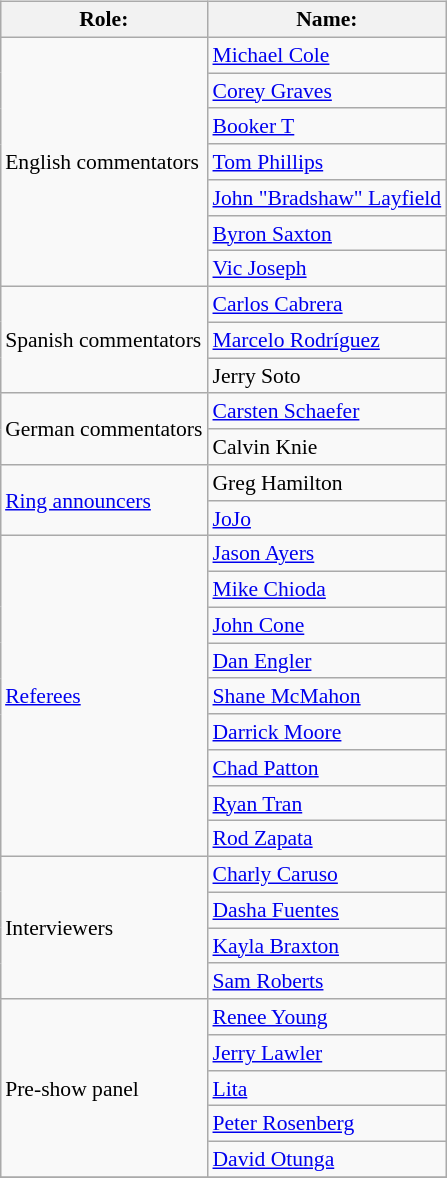<table class=wikitable style="font-size:90%; margin: 0.5em 0 0.5em 1em; float: right; clear: right;">
<tr>
<th>Role:</th>
<th>Name:</th>
</tr>
<tr>
<td rowspan=7>English commentators</td>
<td><a href='#'>Michael Cole</a> </td>
</tr>
<tr>
<td><a href='#'>Corey Graves</a> </td>
</tr>
<tr>
<td><a href='#'>Booker T</a> </td>
</tr>
<tr>
<td><a href='#'>Tom Phillips</a> </td>
</tr>
<tr>
<td><a href='#'>John "Bradshaw" Layfield</a> </td>
</tr>
<tr>
<td><a href='#'>Byron Saxton</a> </td>
</tr>
<tr>
<td><a href='#'>Vic Joseph</a> </td>
</tr>
<tr>
<td rowspan=3>Spanish commentators</td>
<td><a href='#'>Carlos Cabrera</a></td>
</tr>
<tr>
<td><a href='#'>Marcelo Rodríguez</a></td>
</tr>
<tr>
<td>Jerry Soto</td>
</tr>
<tr>
<td rowspan=2>German commentators</td>
<td><a href='#'>Carsten Schaefer</a></td>
</tr>
<tr>
<td>Calvin Knie</td>
</tr>
<tr>
<td rowspan=2><a href='#'>Ring announcers</a></td>
<td>Greg Hamilton </td>
</tr>
<tr>
<td><a href='#'>JoJo</a> </td>
</tr>
<tr>
<td rowspan=9><a href='#'>Referees</a></td>
<td><a href='#'>Jason Ayers</a></td>
</tr>
<tr>
<td><a href='#'>Mike Chioda</a></td>
</tr>
<tr>
<td><a href='#'>John Cone</a></td>
</tr>
<tr>
<td><a href='#'>Dan Engler</a></td>
</tr>
<tr>
<td><a href='#'>Shane McMahon</a></td>
</tr>
<tr>
<td><a href='#'>Darrick Moore</a></td>
</tr>
<tr>
<td><a href='#'>Chad Patton</a></td>
</tr>
<tr>
<td><a href='#'>Ryan Tran</a></td>
</tr>
<tr>
<td><a href='#'>Rod Zapata</a></td>
</tr>
<tr>
<td rowspan=4>Interviewers</td>
<td><a href='#'>Charly Caruso</a></td>
</tr>
<tr>
<td><a href='#'>Dasha Fuentes</a></td>
</tr>
<tr>
<td><a href='#'>Kayla Braxton</a></td>
</tr>
<tr>
<td><a href='#'>Sam Roberts</a></td>
</tr>
<tr>
<td rowspan=5>Pre-show panel</td>
<td><a href='#'>Renee Young</a></td>
</tr>
<tr>
<td><a href='#'>Jerry Lawler</a></td>
</tr>
<tr>
<td><a href='#'>Lita</a></td>
</tr>
<tr>
<td><a href='#'>Peter Rosenberg</a></td>
</tr>
<tr>
<td><a href='#'>David Otunga</a></td>
</tr>
<tr>
</tr>
</table>
